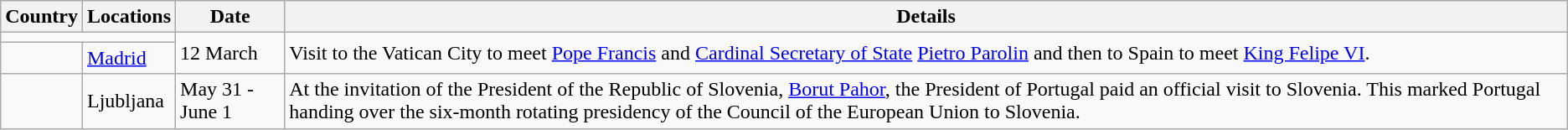<table class="wikitable">
<tr>
<th>Country</th>
<th>Locations</th>
<th>Date</th>
<th>Details</th>
</tr>
<tr>
<td colspan="2"></td>
<td rowspan=2>12 March</td>
<td rowspan=2>Visit to the Vatican City to meet <a href='#'>Pope Francis</a> and <a href='#'>Cardinal Secretary of State</a> <a href='#'>Pietro Parolin</a> and then to Spain to meet <a href='#'>King Felipe VI</a>.</td>
</tr>
<tr>
<td></td>
<td><a href='#'>Madrid</a></td>
</tr>
<tr>
<td></td>
<td>Ljubljana</td>
<td>May 31 - June 1</td>
<td>At the invitation of the President of the Republic of Slovenia, <a href='#'>Borut Pahor</a>, the President of Portugal paid an official visit to Slovenia. This marked Portugal handing over the six-month rotating presidency of the Council of the European Union to Slovenia.</td>
</tr>
</table>
